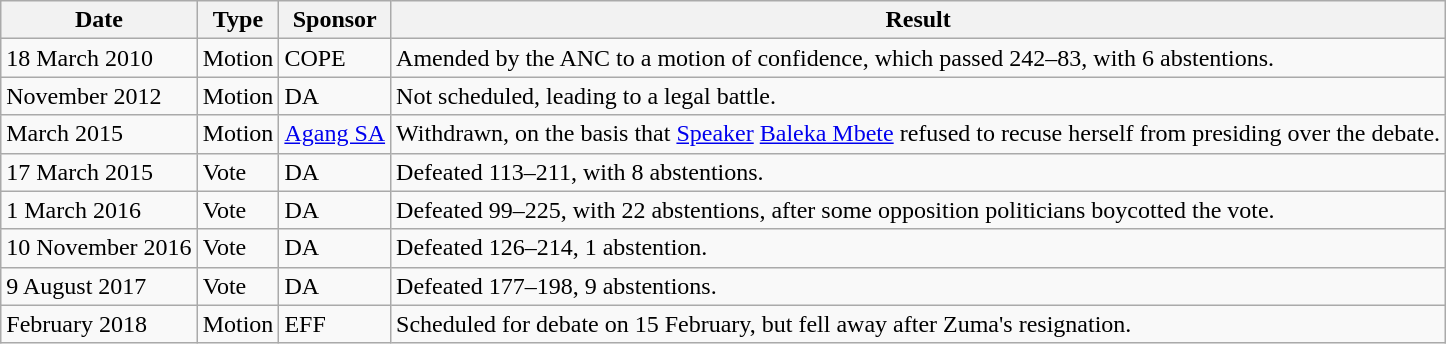<table class="wikitable mw-collapsible">
<tr>
<th>Date</th>
<th>Type</th>
<th>Sponsor</th>
<th>Result</th>
</tr>
<tr>
<td>18 March 2010</td>
<td>Motion</td>
<td>COPE</td>
<td>Amended by the ANC to a motion of confidence, which passed 242–83, with 6 abstentions.</td>
</tr>
<tr>
<td>November 2012</td>
<td>Motion</td>
<td>DA</td>
<td>Not scheduled, leading to a legal battle.</td>
</tr>
<tr>
<td>March 2015</td>
<td>Motion</td>
<td><a href='#'>Agang SA</a></td>
<td>Withdrawn, on the basis that <a href='#'>Speaker</a> <a href='#'>Baleka Mbete</a> refused to recuse herself from presiding over the debate.</td>
</tr>
<tr>
<td>17 March 2015</td>
<td>Vote</td>
<td>DA</td>
<td>Defeated 113–211, with 8 abstentions.</td>
</tr>
<tr>
<td>1 March 2016</td>
<td>Vote</td>
<td>DA</td>
<td>Defeated 99–225, with 22 abstentions, after some opposition politicians boycotted the vote.</td>
</tr>
<tr>
<td>10 November 2016</td>
<td>Vote</td>
<td>DA</td>
<td>Defeated 126–214, 1 abstention.</td>
</tr>
<tr>
<td>9 August 2017</td>
<td>Vote</td>
<td>DA</td>
<td>Defeated 177–198, 9 abstentions.</td>
</tr>
<tr>
<td>February 2018</td>
<td>Motion</td>
<td>EFF</td>
<td>Scheduled for debate on 15 February, but fell away after Zuma's resignation.</td>
</tr>
</table>
